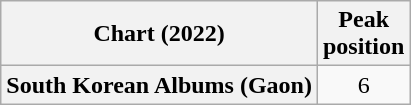<table class="wikitable plainrowheaders" style="text-align:center">
<tr>
<th scope="col">Chart (2022)</th>
<th scope="col">Peak<br>position</th>
</tr>
<tr>
<th scope="row">South Korean Albums (Gaon)</th>
<td>6</td>
</tr>
</table>
